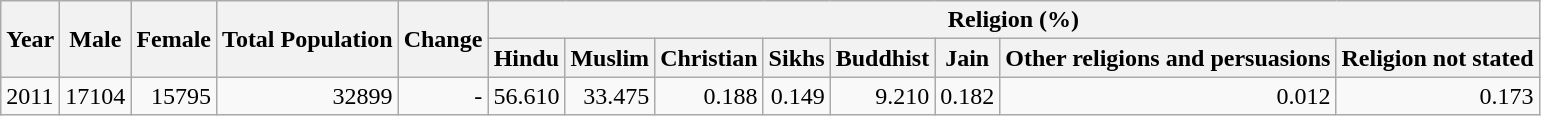<table class="wikitable">
<tr>
<th rowspan="2">Year</th>
<th rowspan="2">Male</th>
<th rowspan="2">Female</th>
<th rowspan="2">Total Population</th>
<th rowspan="2">Change</th>
<th colspan="8">Religion (%)</th>
</tr>
<tr>
<th>Hindu</th>
<th>Muslim</th>
<th>Christian</th>
<th>Sikhs</th>
<th>Buddhist</th>
<th>Jain</th>
<th>Other religions and persuasions</th>
<th>Religion not stated</th>
</tr>
<tr>
<td>2011</td>
<td style="text-align:right;">17104</td>
<td style="text-align:right;">15795</td>
<td style="text-align:right;">32899</td>
<td style="text-align:right;">-</td>
<td style="text-align:right;">56.610</td>
<td style="text-align:right;">33.475</td>
<td style="text-align:right;">0.188</td>
<td style="text-align:right;">0.149</td>
<td style="text-align:right;">9.210</td>
<td style="text-align:right;">0.182</td>
<td style="text-align:right;">0.012</td>
<td style="text-align:right;">0.173</td>
</tr>
</table>
